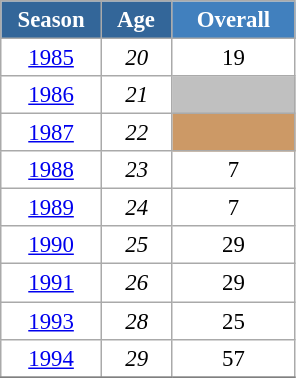<table class="wikitable" style="font-size:95%; text-align:center; border:grey solid 1px; border-collapse:collapse; background:#ffffff;">
<tr>
<th style="background-color:#369; color:white; width:60px;"> Season </th>
<th style="background-color:#369; color:white; width:40px;"> Age </th>
<th style="background-color:#4180be; color:white; width:75px;">Overall</th>
</tr>
<tr>
<td><a href='#'>1985</a></td>
<td><em>20</em></td>
<td>19</td>
</tr>
<tr>
<td><a href='#'>1986</a></td>
<td><em>21</em></td>
<td style="background:silver;"></td>
</tr>
<tr>
<td><a href='#'>1987</a></td>
<td><em>22</em></td>
<td style="background:#c96;"></td>
</tr>
<tr>
<td><a href='#'>1988</a></td>
<td><em>23</em></td>
<td>7</td>
</tr>
<tr>
<td><a href='#'>1989</a></td>
<td><em>24</em></td>
<td>7</td>
</tr>
<tr>
<td><a href='#'>1990</a></td>
<td><em>25</em></td>
<td>29</td>
</tr>
<tr>
<td><a href='#'>1991</a></td>
<td><em>26</em></td>
<td>29</td>
</tr>
<tr>
<td><a href='#'>1993</a></td>
<td><em>28</em></td>
<td>25</td>
</tr>
<tr>
<td><a href='#'>1994</a></td>
<td><em>29</em></td>
<td>57</td>
</tr>
<tr>
</tr>
</table>
